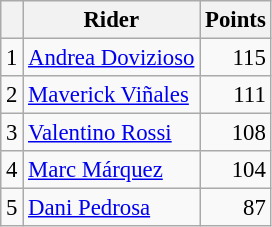<table class="wikitable" style="font-size: 95%;">
<tr>
<th></th>
<th>Rider</th>
<th>Points</th>
</tr>
<tr>
<td align=center>1</td>
<td> <a href='#'>Andrea Dovizioso</a></td>
<td align=right>115</td>
</tr>
<tr>
<td align=center>2</td>
<td> <a href='#'>Maverick Viñales</a></td>
<td align=right>111</td>
</tr>
<tr>
<td align=center>3</td>
<td> <a href='#'>Valentino Rossi</a></td>
<td align=right>108</td>
</tr>
<tr>
<td align=center>4</td>
<td> <a href='#'>Marc Márquez</a></td>
<td align=right>104</td>
</tr>
<tr>
<td align=center>5</td>
<td> <a href='#'>Dani Pedrosa</a></td>
<td align=right>87</td>
</tr>
</table>
